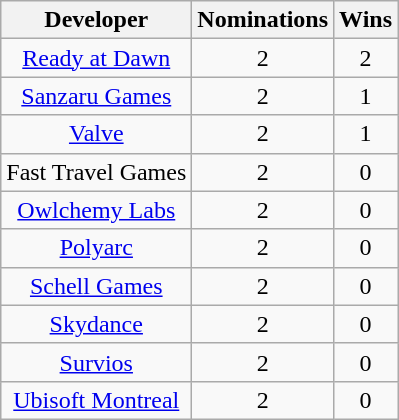<table class="wikitable sortable plainrowheaders" rowspan="2" style="text-align:center;" background: #f6e39c;>
<tr>
<th scope="col">Developer</th>
<th scope="col">Nominations</th>
<th scope="col">Wins</th>
</tr>
<tr>
<td><a href='#'>Ready at Dawn</a></td>
<td>2</td>
<td>2</td>
</tr>
<tr>
<td><a href='#'>Sanzaru Games</a></td>
<td>2</td>
<td>1</td>
</tr>
<tr>
<td><a href='#'>Valve</a></td>
<td>2</td>
<td>1</td>
</tr>
<tr>
<td>Fast Travel Games</td>
<td>2</td>
<td>0</td>
</tr>
<tr>
<td><a href='#'>Owlchemy Labs</a></td>
<td>2</td>
<td>0</td>
</tr>
<tr>
<td><a href='#'>Polyarc</a></td>
<td>2</td>
<td>0</td>
</tr>
<tr>
<td><a href='#'>Schell Games</a></td>
<td>2</td>
<td>0</td>
</tr>
<tr>
<td><a href='#'>Skydance</a></td>
<td>2</td>
<td>0</td>
</tr>
<tr>
<td><a href='#'>Survios</a></td>
<td>2</td>
<td>0</td>
</tr>
<tr>
<td><a href='#'>Ubisoft Montreal</a></td>
<td>2</td>
<td>0</td>
</tr>
</table>
